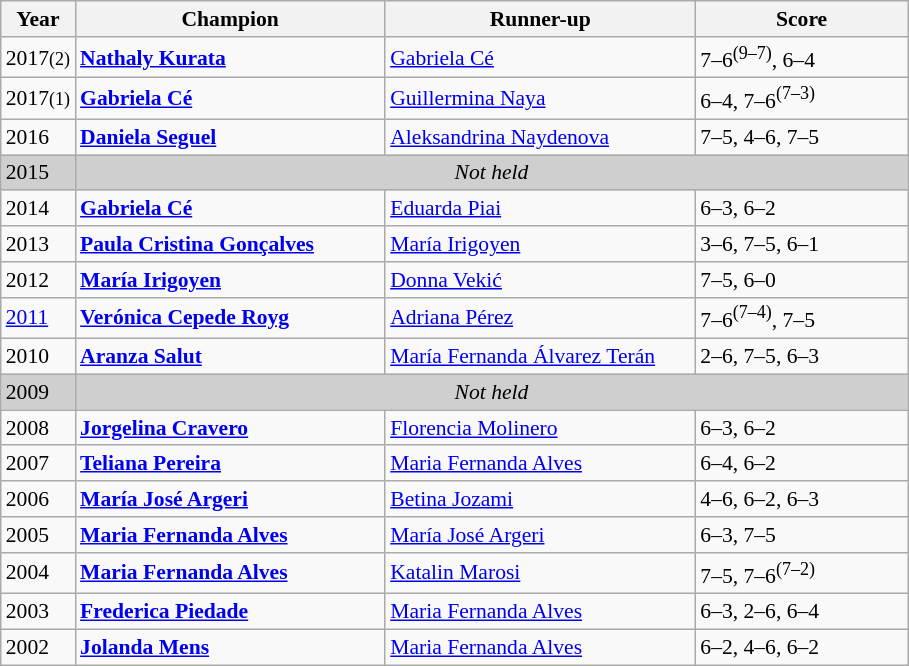<table class="wikitable" style="font-size:90%">
<tr>
<th>Year</th>
<th width="200">Champion</th>
<th width="200">Runner-up</th>
<th width="135">Score</th>
</tr>
<tr>
<td>2017<small>(2)</small></td>
<td> <strong><a href='#'>Nathaly Kurata</a></strong></td>
<td> <a href='#'>Gabriela Cé</a></td>
<td>7–6<sup>(9–7)</sup>, 6–4</td>
</tr>
<tr>
<td>2017<small>(1)</small></td>
<td> <strong><a href='#'>Gabriela Cé</a></strong></td>
<td> <a href='#'>Guillermina Naya</a></td>
<td>6–4, 7–6<sup>(7–3)</sup></td>
</tr>
<tr>
<td>2016</td>
<td> <strong><a href='#'>Daniela Seguel</a></strong></td>
<td> <a href='#'>Aleksandrina Naydenova</a></td>
<td>7–5, 4–6, 7–5</td>
</tr>
<tr>
<td style="background:#cfcfcf">2015</td>
<td colspan=3 align=center style="background:#cfcfcf"><em>Not held</em></td>
</tr>
<tr>
<td>2014</td>
<td> <strong><a href='#'>Gabriela Cé</a></strong></td>
<td> <a href='#'>Eduarda Piai</a></td>
<td>6–3, 6–2</td>
</tr>
<tr>
<td>2013</td>
<td> <strong><a href='#'>Paula Cristina Gonçalves</a></strong></td>
<td> <a href='#'>María Irigoyen</a></td>
<td>3–6, 7–5, 6–1</td>
</tr>
<tr>
<td>2012</td>
<td> <strong><a href='#'>María Irigoyen</a></strong></td>
<td> <a href='#'>Donna Vekić</a></td>
<td>7–5, 6–0</td>
</tr>
<tr>
<td><a href='#'>2011</a></td>
<td> <strong><a href='#'>Verónica Cepede Royg</a></strong></td>
<td> <a href='#'>Adriana Pérez</a></td>
<td>7–6<sup>(7–4)</sup>, 7–5</td>
</tr>
<tr>
<td>2010</td>
<td> <strong><a href='#'>Aranza Salut</a></strong></td>
<td> <a href='#'>María Fernanda Álvarez Terán</a></td>
<td>2–6, 7–5, 6–3</td>
</tr>
<tr>
<td style="background:#cfcfcf">2009</td>
<td colspan=3 align=center style="background:#cfcfcf"><em>Not held</em></td>
</tr>
<tr>
<td>2008</td>
<td> <strong><a href='#'>Jorgelina Cravero</a></strong></td>
<td> <a href='#'>Florencia Molinero</a></td>
<td>6–3, 6–2</td>
</tr>
<tr>
<td>2007</td>
<td> <strong><a href='#'>Teliana Pereira</a></strong></td>
<td> <a href='#'>Maria Fernanda Alves</a></td>
<td>6–4, 6–2</td>
</tr>
<tr>
<td>2006</td>
<td> <strong><a href='#'>María José Argeri</a></strong></td>
<td> <a href='#'>Betina Jozami</a></td>
<td>4–6, 6–2, 6–3</td>
</tr>
<tr>
<td>2005</td>
<td> <strong><a href='#'>Maria Fernanda Alves</a></strong></td>
<td> <a href='#'>María José Argeri</a></td>
<td>6–3, 7–5</td>
</tr>
<tr>
<td>2004</td>
<td> <strong><a href='#'>Maria Fernanda Alves</a></strong></td>
<td> <a href='#'>Katalin Marosi</a></td>
<td>7–5, 7–6<sup>(7–2)</sup></td>
</tr>
<tr>
<td>2003</td>
<td> <strong><a href='#'>Frederica Piedade</a></strong></td>
<td> <a href='#'>Maria Fernanda Alves</a></td>
<td>6–3, 2–6, 6–4</td>
</tr>
<tr>
<td>2002</td>
<td> <strong><a href='#'>Jolanda Mens</a></strong></td>
<td> <a href='#'>Maria Fernanda Alves</a></td>
<td>6–2, 4–6, 6–2</td>
</tr>
</table>
